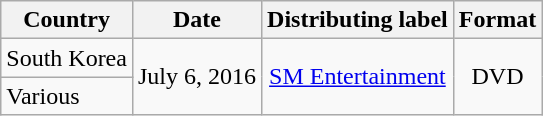<table class="wikitable">
<tr>
<th>Country</th>
<th>Date</th>
<th>Distributing label</th>
<th>Format</th>
</tr>
<tr>
<td>South Korea</td>
<td rowspan="2" style="text-align:center;">July 6, 2016</td>
<td rowspan="2" style="text-align:center;"><a href='#'>SM Entertainment</a></td>
<td rowspan="2" style="text-align:center;">DVD</td>
</tr>
<tr>
<td>Various</td>
</tr>
</table>
